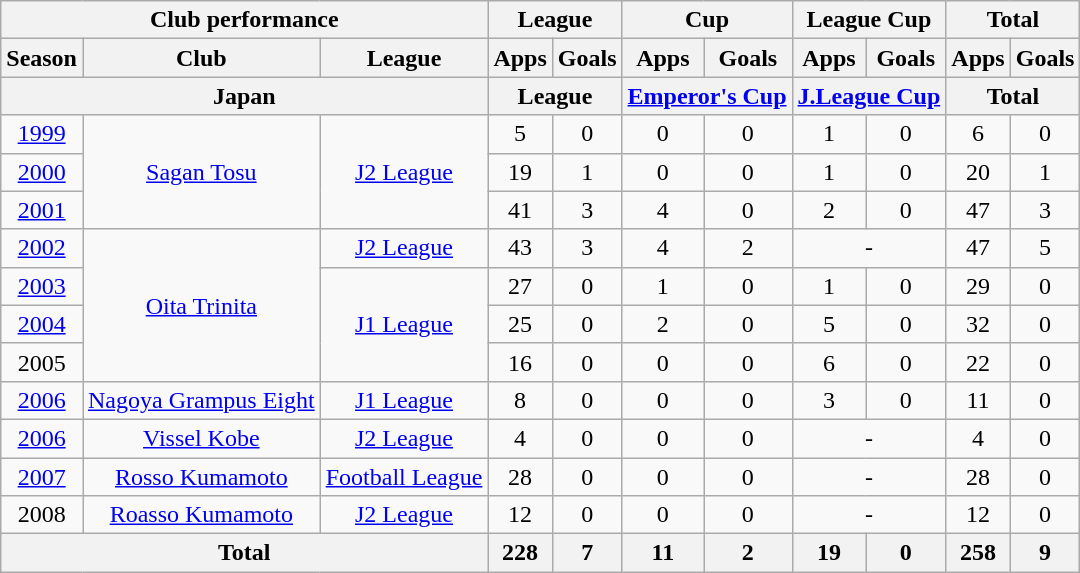<table class="wikitable" style="text-align:center;">
<tr>
<th colspan=3>Club performance</th>
<th colspan=2>League</th>
<th colspan=2>Cup</th>
<th colspan=2>League Cup</th>
<th colspan=2>Total</th>
</tr>
<tr>
<th>Season</th>
<th>Club</th>
<th>League</th>
<th>Apps</th>
<th>Goals</th>
<th>Apps</th>
<th>Goals</th>
<th>Apps</th>
<th>Goals</th>
<th>Apps</th>
<th>Goals</th>
</tr>
<tr>
<th colspan=3>Japan</th>
<th colspan=2>League</th>
<th colspan=2><a href='#'>Emperor's Cup</a></th>
<th colspan=2><a href='#'>J.League Cup</a></th>
<th colspan=2>Total</th>
</tr>
<tr>
<td><a href='#'>1999</a></td>
<td rowspan="3"><a href='#'>Sagan Tosu</a></td>
<td rowspan="3"><a href='#'>J2 League</a></td>
<td>5</td>
<td>0</td>
<td>0</td>
<td>0</td>
<td>1</td>
<td>0</td>
<td>6</td>
<td>0</td>
</tr>
<tr>
<td><a href='#'>2000</a></td>
<td>19</td>
<td>1</td>
<td>0</td>
<td>0</td>
<td>1</td>
<td>0</td>
<td>20</td>
<td>1</td>
</tr>
<tr>
<td><a href='#'>2001</a></td>
<td>41</td>
<td>3</td>
<td>4</td>
<td>0</td>
<td>2</td>
<td>0</td>
<td>47</td>
<td>3</td>
</tr>
<tr>
<td><a href='#'>2002</a></td>
<td rowspan="4"><a href='#'>Oita Trinita</a></td>
<td><a href='#'>J2 League</a></td>
<td>43</td>
<td>3</td>
<td>4</td>
<td>2</td>
<td colspan="2">-</td>
<td>47</td>
<td>5</td>
</tr>
<tr>
<td><a href='#'>2003</a></td>
<td rowspan="3"><a href='#'>J1 League</a></td>
<td>27</td>
<td>0</td>
<td>1</td>
<td>0</td>
<td>1</td>
<td>0</td>
<td>29</td>
<td>0</td>
</tr>
<tr>
<td><a href='#'>2004</a></td>
<td>25</td>
<td>0</td>
<td>2</td>
<td>0</td>
<td>5</td>
<td>0</td>
<td>32</td>
<td>0</td>
</tr>
<tr>
<td>2005</td>
<td>16</td>
<td>0</td>
<td>0</td>
<td>0</td>
<td>6</td>
<td>0</td>
<td>22</td>
<td>0</td>
</tr>
<tr>
<td><a href='#'>2006</a></td>
<td><a href='#'>Nagoya Grampus Eight</a></td>
<td><a href='#'>J1 League</a></td>
<td>8</td>
<td>0</td>
<td>0</td>
<td>0</td>
<td>3</td>
<td>0</td>
<td>11</td>
<td>0</td>
</tr>
<tr>
<td><a href='#'>2006</a></td>
<td><a href='#'>Vissel Kobe</a></td>
<td><a href='#'>J2 League</a></td>
<td>4</td>
<td>0</td>
<td>0</td>
<td>0</td>
<td colspan="2">-</td>
<td>4</td>
<td>0</td>
</tr>
<tr>
<td><a href='#'>2007</a></td>
<td><a href='#'>Rosso Kumamoto</a></td>
<td><a href='#'>Football League</a></td>
<td>28</td>
<td>0</td>
<td>0</td>
<td>0</td>
<td colspan="2">-</td>
<td>28</td>
<td>0</td>
</tr>
<tr>
<td>2008</td>
<td><a href='#'>Roasso Kumamoto</a></td>
<td><a href='#'>J2 League</a></td>
<td>12</td>
<td>0</td>
<td>0</td>
<td>0</td>
<td colspan="2">-</td>
<td>12</td>
<td>0</td>
</tr>
<tr>
<th colspan=3>Total</th>
<th>228</th>
<th>7</th>
<th>11</th>
<th>2</th>
<th>19</th>
<th>0</th>
<th>258</th>
<th>9</th>
</tr>
</table>
